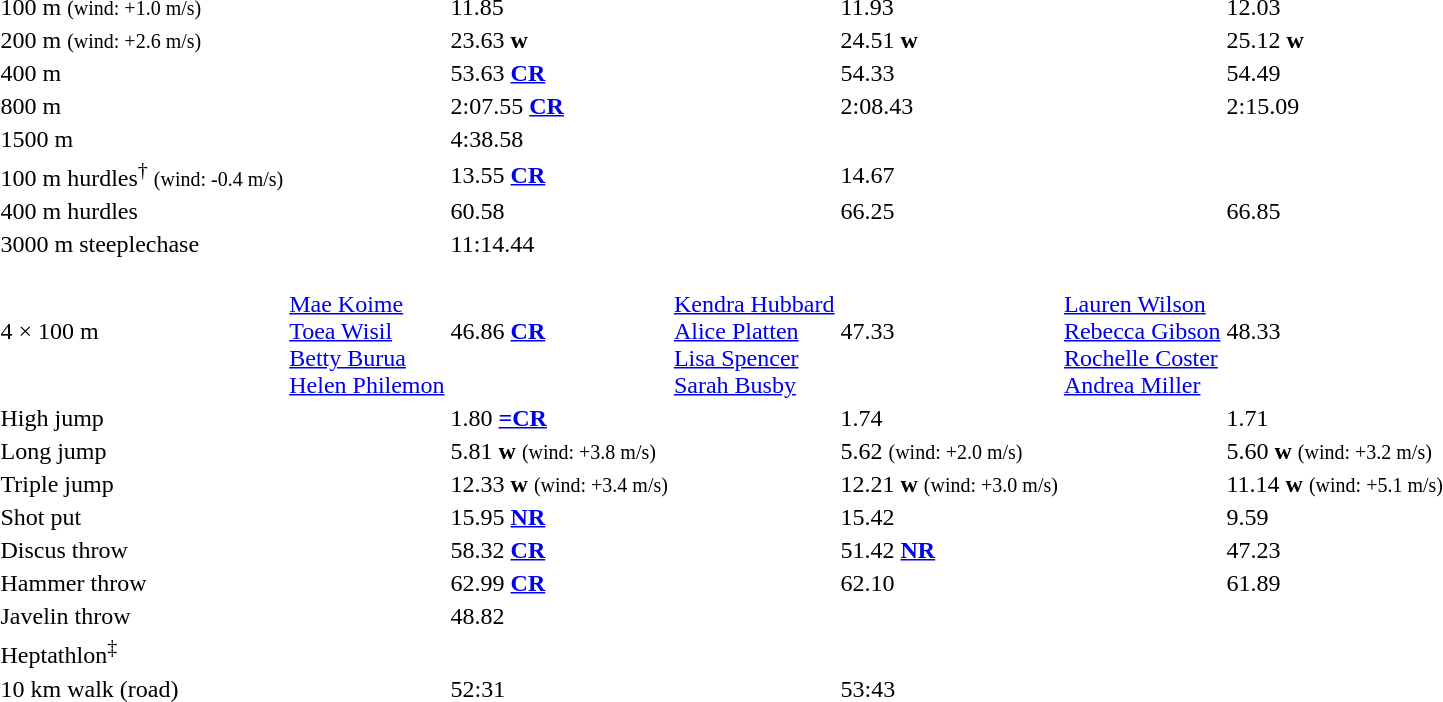<table>
<tr>
<td>100 m <small>(wind: +1.0 m/s)</small></td>
<td></td>
<td>11.85</td>
<td></td>
<td>11.93</td>
<td></td>
<td>12.03</td>
</tr>
<tr>
<td>200 m <small>(wind: +2.6 m/s)</small></td>
<td></td>
<td>23.63 <strong>w</strong></td>
<td></td>
<td>24.51 <strong>w</strong></td>
<td></td>
<td>25.12 <strong>w</strong></td>
</tr>
<tr>
<td>400 m</td>
<td></td>
<td>53.63 <strong><a href='#'>CR</a></strong></td>
<td></td>
<td>54.33</td>
<td></td>
<td>54.49</td>
</tr>
<tr>
<td>800 m</td>
<td></td>
<td>2:07.55 <strong><a href='#'>CR</a></strong></td>
<td></td>
<td>2:08.43</td>
<td></td>
<td>2:15.09</td>
</tr>
<tr>
<td>1500 m</td>
<td></td>
<td>4:38.58</td>
<td></td>
<td></td>
<td></td>
<td></td>
</tr>
<tr>
<td>100 m hurdles<sup>†</sup> <small>(wind: -0.4 m/s)</small></td>
<td></td>
<td>13.55 <strong><a href='#'>CR</a></strong></td>
<td></td>
<td>14.67</td>
<td></td>
<td></td>
</tr>
<tr>
<td>400 m hurdles</td>
<td></td>
<td>60.58</td>
<td></td>
<td>66.25</td>
<td></td>
<td>66.85</td>
</tr>
<tr>
<td>3000 m steeplechase</td>
<td></td>
<td>11:14.44</td>
<td></td>
<td></td>
<td></td>
<td></td>
</tr>
<tr>
<td>4 × 100 m</td>
<td><br><a href='#'>Mae Koime</a><br><a href='#'>Toea Wisil</a><br><a href='#'>Betty Burua</a><br><a href='#'>Helen Philemon</a></td>
<td>46.86 <strong><a href='#'>CR</a></strong></td>
<td><br><a href='#'>Kendra Hubbard</a><br><a href='#'>Alice Platten</a><br><a href='#'>Lisa Spencer</a><br><a href='#'>Sarah Busby</a></td>
<td>47.33</td>
<td><br><a href='#'>Lauren Wilson</a><br><a href='#'>Rebecca Gibson</a><br><a href='#'>Rochelle Coster</a><br><a href='#'>Andrea Miller</a></td>
<td>48.33</td>
</tr>
<tr>
<td>High jump</td>
<td></td>
<td>1.80 <strong><a href='#'>=CR</a></strong></td>
<td></td>
<td>1.74</td>
<td></td>
<td>1.71</td>
</tr>
<tr>
<td>Long jump</td>
<td></td>
<td>5.81 <strong>w</strong> <small>(wind: +3.8 m/s)</small></td>
<td></td>
<td>5.62 <small>(wind: +2.0 m/s)</small></td>
<td></td>
<td>5.60 <strong>w</strong> <small>(wind: +3.2 m/s)</small></td>
</tr>
<tr>
<td>Triple jump</td>
<td></td>
<td>12.33 <strong>w</strong> <small>(wind: +3.4 m/s)</small></td>
<td></td>
<td>12.21 <strong>w</strong> <small>(wind: +3.0 m/s)</small></td>
<td></td>
<td>11.14 <strong>w</strong> <small>(wind: +5.1 m/s)</small></td>
</tr>
<tr>
<td>Shot put</td>
<td></td>
<td>15.95 <strong><a href='#'>NR</a></strong></td>
<td></td>
<td>15.42</td>
<td></td>
<td>9.59</td>
</tr>
<tr>
<td>Discus throw</td>
<td></td>
<td>58.32 <strong><a href='#'>CR</a></strong></td>
<td></td>
<td>51.42 <strong><a href='#'>NR</a></strong></td>
<td></td>
<td>47.23</td>
</tr>
<tr>
<td>Hammer throw</td>
<td></td>
<td>62.99 <strong><a href='#'>CR</a></strong></td>
<td></td>
<td>62.10</td>
<td></td>
<td>61.89</td>
</tr>
<tr>
<td>Javelin throw</td>
<td></td>
<td>48.82</td>
<td></td>
<td></td>
<td></td>
<td></td>
</tr>
<tr>
<td>Heptathlon<sup>‡</sup></td>
<td></td>
<td></td>
<td></td>
<td></td>
<td></td>
<td></td>
</tr>
<tr>
<td>10 km walk (road)</td>
<td></td>
<td>52:31</td>
<td></td>
<td>53:43</td>
<td></td>
<td></td>
</tr>
</table>
